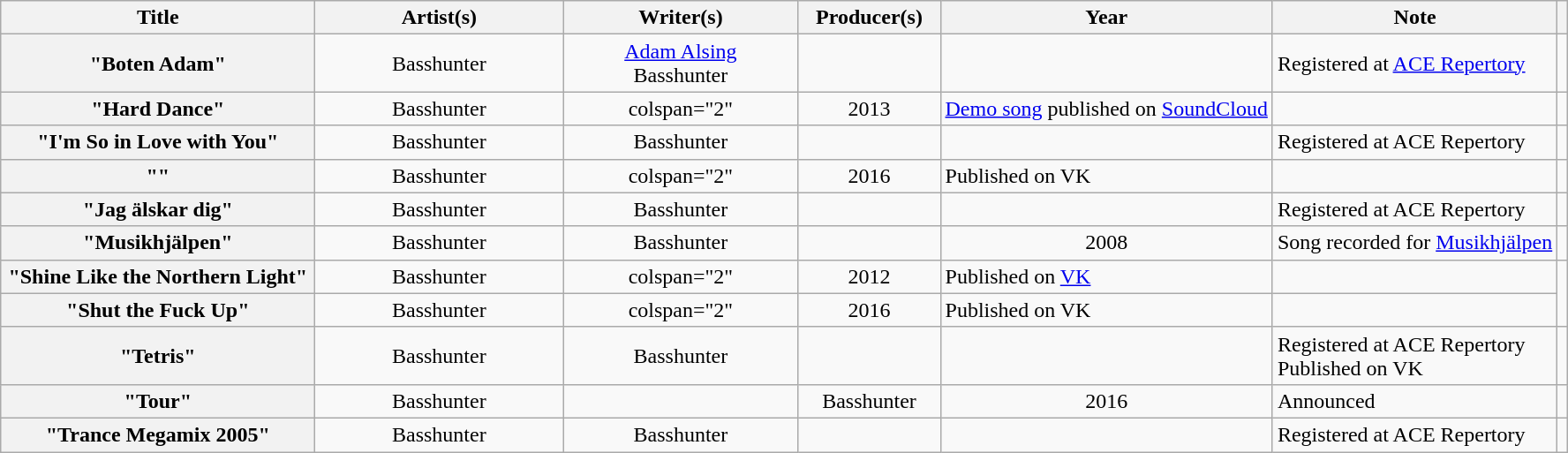<table class="wikitable sortable plainrowheaders" style="text-align:center;">
<tr>
<th scope="col" width="230">Title</th>
<th scope="col" width="180">Artist(s)</th>
<th scope="col" width="170" class="unsortable">Writer(s)</th>
<th scope="col" width="100" class="unsortable">Producer(s)</th>
<th scope="col"><span>Year</span></th>
<th scope="col">Note</th>
<th scope="col" class="unsortable"></th>
</tr>
<tr>
<th scope="row">"Boten Adam"</th>
<td>Basshunter</td>
<td><a href='#'>Adam Alsing</a><br>Basshunter</td>
<td></td>
<td></td>
<td align="left">Registered at <a href='#'>ACE Repertory</a></td>
<td></td>
</tr>
<tr>
<th scope="row">"Hard Dance"</th>
<td>Basshunter</td>
<td>colspan="2" </td>
<td>2013</td>
<td align="left"><a href='#'>Demo song</a> published on <a href='#'>SoundCloud</a></td>
<td></td>
</tr>
<tr>
<th scope="row">"I'm So in Love with You"</th>
<td>Basshunter</td>
<td>Basshunter</td>
<td></td>
<td></td>
<td align="left">Registered at ACE Repertory</td>
<td></td>
</tr>
<tr>
<th scope="row">""</th>
<td>Basshunter</td>
<td>colspan="2" </td>
<td>2016</td>
<td align="left">Published on VK</td>
<td></td>
</tr>
<tr>
<th scope="row">"Jag älskar dig"</th>
<td>Basshunter</td>
<td>Basshunter</td>
<td></td>
<td></td>
<td align="left">Registered at ACE Repertory</td>
<td></td>
</tr>
<tr>
<th scope="row">"Musikhjälpen"</th>
<td>Basshunter</td>
<td>Basshunter</td>
<td></td>
<td>2008</td>
<td align="left">Song recorded for <a href='#'>Musikhjälpen</a></td>
<td></td>
</tr>
<tr>
<th scope="row">"Shine Like the Northern Light"</th>
<td>Basshunter</td>
<td>colspan="2" </td>
<td>2012</td>
<td align="left">Published on <a href='#'>VK</a></td>
<td></td>
</tr>
<tr>
<th scope="row">"Shut the Fuck Up"</th>
<td>Basshunter</td>
<td>colspan="2" </td>
<td>2016</td>
<td align="left">Published on VK</td>
<td></td>
</tr>
<tr>
<th scope="row">"Tetris"</th>
<td>Basshunter</td>
<td>Basshunter</td>
<td></td>
<td></td>
<td align="left">Registered at ACE Repertory<br>Published on VK</td>
<td></td>
</tr>
<tr>
<th scope="row">"Tour"</th>
<td>Basshunter</td>
<td></td>
<td>Basshunter</td>
<td>2016</td>
<td align="left">Announced</td>
<td></td>
</tr>
<tr>
<th scope="row">"Trance Megamix 2005"</th>
<td>Basshunter</td>
<td>Basshunter</td>
<td></td>
<td></td>
<td align="left">Registered at ACE Repertory</td>
<td></td>
</tr>
</table>
